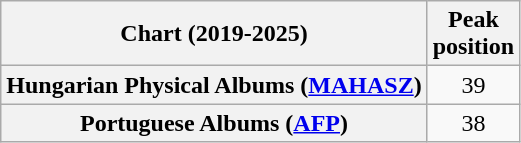<table class="wikitable plainrowheaders" style="text-align:center">
<tr>
<th scope="col">Chart (2019-2025)</th>
<th scope="col">Peak<br>position</th>
</tr>
<tr>
<th scope="row">Hungarian Physical Albums (<a href='#'>MAHASZ</a>)</th>
<td>39</td>
</tr>
<tr>
<th scope="row">Portuguese Albums (<a href='#'>AFP</a>)</th>
<td align="center">38</td>
</tr>
</table>
